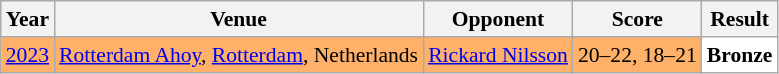<table class="sortable wikitable" style="font-size: 90%;">
<tr>
<th>Year</th>
<th>Venue</th>
<th>Opponent</th>
<th>Score</th>
<th>Result</th>
</tr>
<tr style="background:#FFB069">
<td align="center"><a href='#'>2023</a></td>
<td align="left"><a href='#'>Rotterdam Ahoy</a>, <a href='#'>Rotterdam</a>, Netherlands</td>
<td align="left"> <a href='#'>Rickard Nilsson</a></td>
<td align="left">20–22, 18–21</td>
<td style="text-align:left; background:white"> <strong>Bronze</strong></td>
</tr>
</table>
